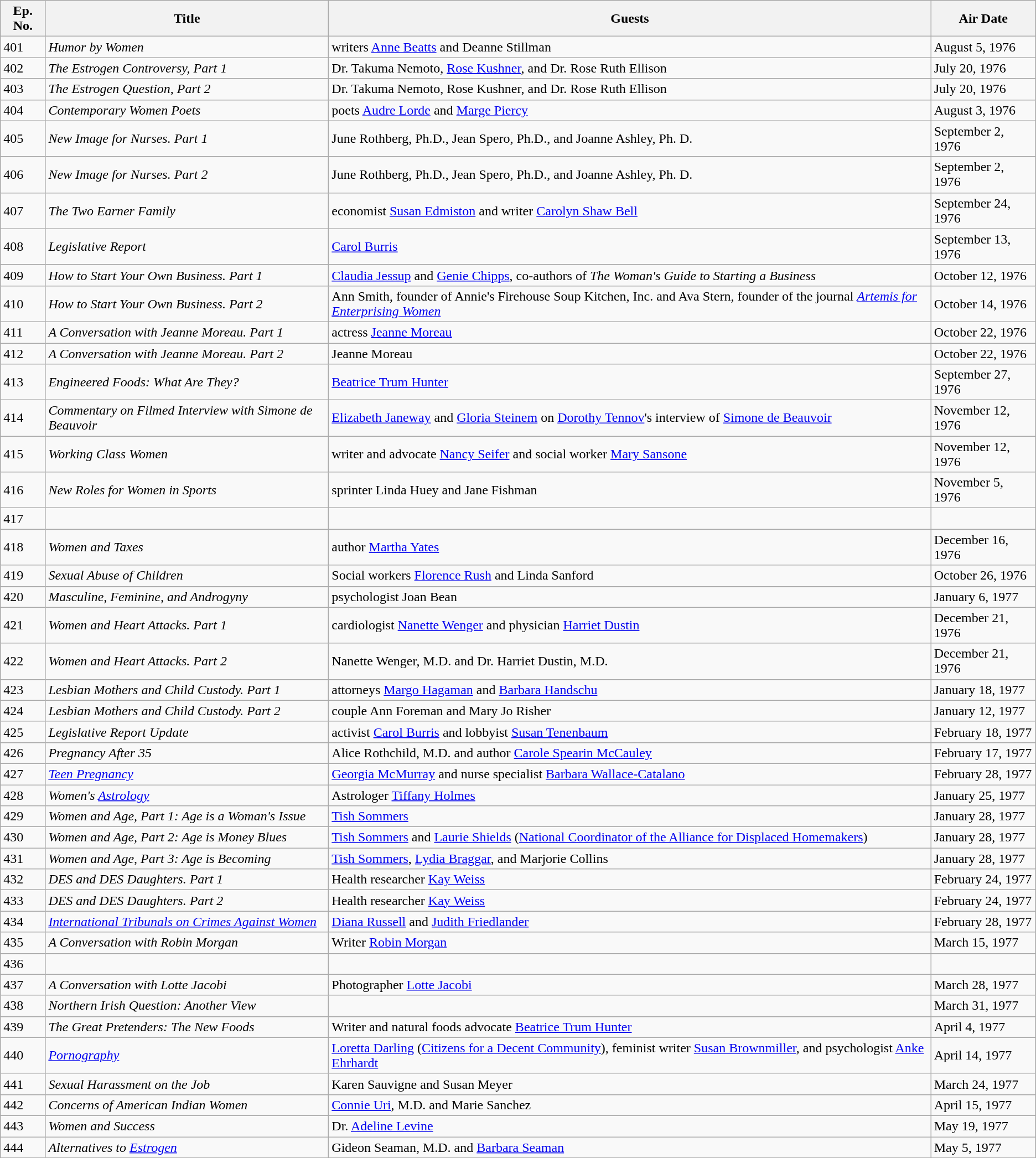<table class="wikitable">
<tr>
<th>Ep. No.</th>
<th>Title</th>
<th>Guests</th>
<th>Air Date</th>
</tr>
<tr>
<td>401</td>
<td><em>Humor by Women</em></td>
<td>writers <a href='#'>Anne Beatts</a> and Deanne Stillman</td>
<td>August 5, 1976</td>
</tr>
<tr>
<td>402</td>
<td><em>The Estrogen Controversy, Part 1</em></td>
<td>Dr. Takuma Nemoto, <a href='#'>Rose Kushner</a>, and Dr. Rose Ruth Ellison</td>
<td>July 20, 1976</td>
</tr>
<tr>
<td>403</td>
<td><em>The Estrogen Question, Part 2</em></td>
<td>Dr. Takuma Nemoto, Rose Kushner, and Dr. Rose Ruth Ellison</td>
<td>July 20, 1976</td>
</tr>
<tr>
<td>404</td>
<td><em>Contemporary Women Poets</em></td>
<td>poets <a href='#'>Audre Lorde</a> and <a href='#'>Marge Piercy</a></td>
<td>August 3, 1976</td>
</tr>
<tr>
<td>405</td>
<td><em>New Image for Nurses. Part 1</em></td>
<td>June Rothberg, Ph.D., Jean Spero, Ph.D., and Joanne Ashley, Ph. D.</td>
<td>September 2, 1976</td>
</tr>
<tr>
<td>406</td>
<td><em>New Image for Nurses. Part 2</em></td>
<td>June Rothberg, Ph.D., Jean Spero, Ph.D., and Joanne Ashley, Ph. D.</td>
<td>September 2, 1976</td>
</tr>
<tr>
<td>407</td>
<td><em>The Two Earner Family</em></td>
<td>economist <a href='#'>Susan Edmiston</a> and writer <a href='#'>Carolyn Shaw Bell</a></td>
<td>September 24, 1976</td>
</tr>
<tr>
<td>408</td>
<td><em>Legislative Report</em></td>
<td><a href='#'>Carol Burris</a></td>
<td>September 13, 1976</td>
</tr>
<tr>
<td>409</td>
<td><em>How to Start Your Own Business. Part 1</em></td>
<td><a href='#'>Claudia Jessup</a> and <a href='#'>Genie Chipps</a>, co-authors of <em>The Woman's Guide to Starting a Business</em></td>
<td>October 12, 1976</td>
</tr>
<tr>
<td>410</td>
<td><em>How to Start Your Own Business. Part 2</em></td>
<td>Ann Smith, founder of Annie's Firehouse Soup Kitchen, Inc. and Ava Stern, founder of the journal <em><a href='#'>Artemis for Enterprising Women</a></em></td>
<td>October 14, 1976</td>
</tr>
<tr>
<td>411</td>
<td><em>A Conversation with Jeanne Moreau. Part 1</em></td>
<td>actress <a href='#'>Jeanne Moreau</a></td>
<td>October 22, 1976</td>
</tr>
<tr>
<td>412</td>
<td><em>A Conversation with Jeanne Moreau. Part 2</em></td>
<td>Jeanne Moreau</td>
<td>October 22, 1976</td>
</tr>
<tr>
<td>413</td>
<td><em>Engineered Foods: What Are They?</em></td>
<td><a href='#'>Beatrice Trum Hunter</a></td>
<td>September 27, 1976</td>
</tr>
<tr>
<td>414</td>
<td><em>Commentary on Filmed Interview with Simone de Beauvoir</em></td>
<td><a href='#'>Elizabeth Janeway</a> and <a href='#'>Gloria Steinem</a> on <a href='#'>Dorothy Tennov</a>'s interview of <a href='#'>Simone de Beauvoir</a></td>
<td>November 12, 1976</td>
</tr>
<tr>
<td>415</td>
<td><em>Working Class Women</em></td>
<td>writer and advocate <a href='#'>Nancy Seifer</a> and social worker <a href='#'>Mary Sansone</a></td>
<td>November 12, 1976</td>
</tr>
<tr>
<td>416</td>
<td><em>New Roles for Women in Sports</em></td>
<td>sprinter Linda Huey and Jane Fishman</td>
<td>November 5, 1976</td>
</tr>
<tr>
<td>417</td>
<td></td>
<td></td>
<td></td>
</tr>
<tr>
<td>418</td>
<td><em>Women and Taxes</em></td>
<td>author <a href='#'>Martha Yates</a></td>
<td>December 16, 1976</td>
</tr>
<tr>
<td>419</td>
<td><em>Sexual Abuse of Children</em></td>
<td>Social workers <a href='#'>Florence Rush</a> and Linda Sanford</td>
<td>October 26, 1976</td>
</tr>
<tr>
<td>420</td>
<td><em>Masculine, Feminine, and Androgyny</em></td>
<td>psychologist Joan Bean</td>
<td>January 6, 1977</td>
</tr>
<tr>
<td>421</td>
<td><em>Women and Heart Attacks. Part 1</em></td>
<td>cardiologist <a href='#'>Nanette Wenger</a> and physician <a href='#'>Harriet Dustin</a></td>
<td>December 21, 1976</td>
</tr>
<tr>
<td>422</td>
<td><em>Women and Heart Attacks. Part 2</em></td>
<td>Nanette Wenger, M.D. and Dr. Harriet Dustin, M.D.</td>
<td>December 21, 1976</td>
</tr>
<tr>
<td>423</td>
<td><em>Lesbian Mothers and Child Custody. Part 1</em></td>
<td>attorneys <a href='#'>Margo Hagaman</a> and <a href='#'>Barbara Handschu</a></td>
<td>January 18, 1977</td>
</tr>
<tr>
<td>424</td>
<td><em>Lesbian Mothers and Child Custody. Part 2</em></td>
<td>couple Ann Foreman and Mary Jo Risher</td>
<td>January 12, 1977</td>
</tr>
<tr>
<td>425</td>
<td><em>Legislative Report Update</em></td>
<td>activist <a href='#'>Carol Burris</a> and lobbyist <a href='#'>Susan Tenenbaum</a></td>
<td>February 18, 1977</td>
</tr>
<tr>
<td>426</td>
<td><em>Pregnancy After 35</em></td>
<td>Alice Rothchild, M.D. and author <a href='#'>Carole Spearin McCauley</a></td>
<td>February 17, 1977</td>
</tr>
<tr>
<td>427</td>
<td><em><a href='#'>Teen Pregnancy</a></em></td>
<td><a href='#'>Georgia McMurray</a> and nurse specialist <a href='#'>Barbara Wallace-Catalano</a></td>
<td>February 28, 1977</td>
</tr>
<tr>
<td>428</td>
<td><em>Women's <a href='#'>Astrology</a></em></td>
<td>Astrologer <a href='#'>Tiffany Holmes</a></td>
<td>January 25, 1977</td>
</tr>
<tr>
<td>429</td>
<td><em>Women and Age, Part 1: Age is a Woman's Issue</em></td>
<td><a href='#'>Tish Sommers</a></td>
<td>January 28, 1977</td>
</tr>
<tr>
<td>430</td>
<td><em>Women and Age, Part 2: Age is Money Blues</em></td>
<td><a href='#'>Tish Sommers</a> and <a href='#'>Laurie Shields</a> (<a href='#'>National Coordinator of the Alliance for Displaced Homemakers</a>)</td>
<td>January 28, 1977</td>
</tr>
<tr>
<td>431</td>
<td><em>Women and Age, Part 3: Age is Becoming</em></td>
<td><a href='#'>Tish Sommers</a>, <a href='#'>Lydia Braggar</a>, and Marjorie Collins</td>
<td>January 28, 1977</td>
</tr>
<tr>
<td>432</td>
<td><em>DES and DES Daughters. Part 1</em></td>
<td>Health researcher <a href='#'>Kay Weiss</a></td>
<td>February 24, 1977</td>
</tr>
<tr>
<td>433</td>
<td><em>DES and DES Daughters. Part 2</em></td>
<td>Health researcher <a href='#'>Kay Weiss</a></td>
<td>February 24, 1977</td>
</tr>
<tr>
<td>434</td>
<td><a href='#'><em>International Tribunals on Crimes Against Women</em></a></td>
<td><a href='#'>Diana Russell</a> and <a href='#'>Judith Friedlander</a></td>
<td>February 28, 1977</td>
</tr>
<tr>
<td>435</td>
<td><em>A Conversation with Robin Morgan</em></td>
<td>Writer <a href='#'>Robin Morgan</a></td>
<td>March 15, 1977</td>
</tr>
<tr>
<td>436</td>
<td></td>
<td></td>
<td></td>
</tr>
<tr>
<td>437</td>
<td><em>A Conversation with Lotte Jacobi</em></td>
<td>Photographer <a href='#'>Lotte Jacobi</a></td>
<td>March 28, 1977</td>
</tr>
<tr>
<td>438</td>
<td><em>Northern Irish Question: Another View</em></td>
<td></td>
<td>March 31, 1977</td>
</tr>
<tr>
<td>439</td>
<td><em>The Great Pretenders: The New Foods</em></td>
<td>Writer and natural foods advocate <a href='#'>Beatrice Trum Hunter</a></td>
<td>April 4, 1977</td>
</tr>
<tr>
<td>440</td>
<td><em><a href='#'>Pornography</a></em></td>
<td><a href='#'>Loretta Darling</a> (<a href='#'>Citizens for a Decent Community</a>), feminist writer <a href='#'>Susan Brownmiller</a>, and psychologist <a href='#'>Anke Ehrhardt</a></td>
<td>April 14, 1977</td>
</tr>
<tr>
<td>441</td>
<td><em>Sexual Harassment on the Job</em></td>
<td>Karen Sauvigne and Susan Meyer</td>
<td>March 24, 1977</td>
</tr>
<tr>
<td>442</td>
<td><em>Concerns of American Indian Women</em></td>
<td><a href='#'>Connie Uri</a>, M.D. and Marie Sanchez</td>
<td>April 15, 1977</td>
</tr>
<tr>
<td>443</td>
<td><em>Women and Success</em></td>
<td>Dr. <a href='#'>Adeline Levine</a></td>
<td>May 19, 1977</td>
</tr>
<tr>
<td>444</td>
<td><em>Alternatives to <a href='#'>Estrogen</a></em></td>
<td>Gideon Seaman, M.D. and <a href='#'>Barbara Seaman</a></td>
<td>May 5, 1977</td>
</tr>
</table>
